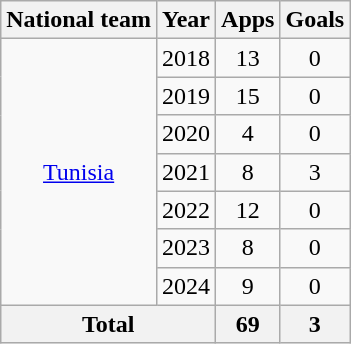<table class="wikitable" style="text-align:center">
<tr>
<th>National team</th>
<th>Year</th>
<th>Apps</th>
<th>Goals</th>
</tr>
<tr>
<td rowspan="7"><a href='#'>Tunisia</a></td>
<td>2018</td>
<td>13</td>
<td>0</td>
</tr>
<tr>
<td>2019</td>
<td>15</td>
<td>0</td>
</tr>
<tr>
<td>2020</td>
<td>4</td>
<td>0</td>
</tr>
<tr>
<td>2021</td>
<td>8</td>
<td>3</td>
</tr>
<tr>
<td>2022</td>
<td>12</td>
<td>0</td>
</tr>
<tr>
<td>2023</td>
<td>8</td>
<td>0</td>
</tr>
<tr>
<td>2024</td>
<td>9</td>
<td>0</td>
</tr>
<tr>
<th colspan="2">Total</th>
<th>69</th>
<th>3</th>
</tr>
</table>
